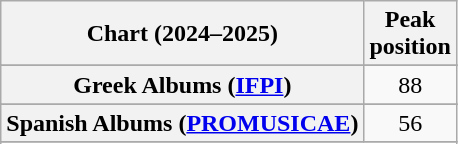<table class="wikitable sortable plainrowheaders" style="text-align:center">
<tr>
<th scope="col">Chart (2024–2025)</th>
<th scope="col">Peak<br>position</th>
</tr>
<tr>
</tr>
<tr>
</tr>
<tr>
</tr>
<tr>
</tr>
<tr>
</tr>
<tr>
</tr>
<tr>
<th scope="row">Greek Albums (<a href='#'>IFPI</a>)</th>
<td>88</td>
</tr>
<tr>
</tr>
<tr>
</tr>
<tr>
</tr>
<tr>
</tr>
<tr>
<th scope="row">Spanish Albums (<a href='#'>PROMUSICAE</a>)</th>
<td>56</td>
</tr>
<tr>
</tr>
<tr>
</tr>
</table>
